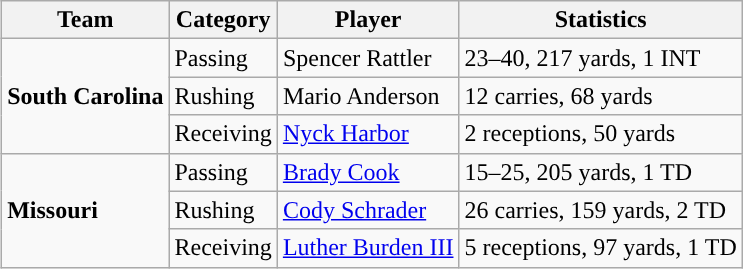<table class="wikitable" style="float: right;">
<tr>
<th>Team</th>
<th>Category</th>
<th>Player</th>
<th>Statistics</th>
</tr>
<tr>
<td rowspan=3><strong>South Carolina</strong></td>
<td>Passing</td>
<td>Spencer Rattler</td>
<td>23–40, 217 yards, 1 INT</td>
</tr>
<tr>
<td>Rushing</td>
<td>Mario Anderson</td>
<td>12 carries, 68 yards</td>
</tr>
<tr>
<td>Receiving</td>
<td><a href='#'>Nyck Harbor</a></td>
<td>2 receptions, 50 yards</td>
</tr>
<tr>
<td rowspan=3><strong>Missouri</strong></td>
<td>Passing</td>
<td><a href='#'>Brady Cook</a></td>
<td>15–25, 205 yards, 1 TD</td>
</tr>
<tr>
<td>Rushing</td>
<td><a href='#'>Cody Schrader</a></td>
<td>26 carries, 159 yards, 2 TD</td>
</tr>
<tr>
<td>Receiving</td>
<td><a href='#'>Luther Burden III</a></td>
<td>5 receptions, 97 yards, 1 TD</td>
</tr>
</table>
